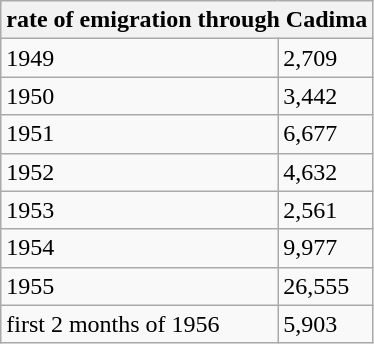<table class="wikitable">
<tr>
<th colspan="2">rate of emigration through Cadima</th>
</tr>
<tr>
<td>1949</td>
<td>2,709<em></em></td>
</tr>
<tr>
<td>1950</td>
<td>3,442<em></em></td>
</tr>
<tr>
<td>1951</td>
<td>6,677<em></em></td>
</tr>
<tr>
<td>1952</td>
<td>4,632<em></em></td>
</tr>
<tr>
<td>1953</td>
<td>2,561<em></em></td>
</tr>
<tr>
<td>1954</td>
<td>9,977<em></em></td>
</tr>
<tr>
<td>1955</td>
<td>26,555<em></em></td>
</tr>
<tr>
<td>first 2 months of 1956</td>
<td>5,903<em></em></td>
</tr>
</table>
